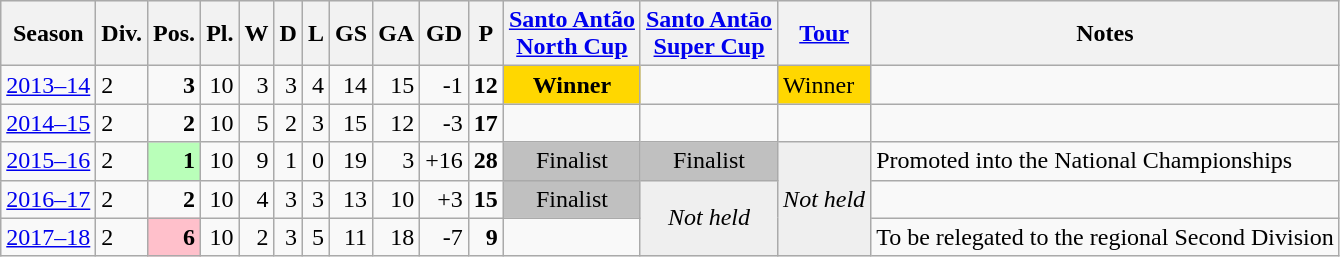<table class="wikitable">
<tr style="background:#efefef;">
<th>Season</th>
<th>Div.</th>
<th>Pos.</th>
<th>Pl.</th>
<th>W</th>
<th>D</th>
<th>L</th>
<th>GS</th>
<th>GA</th>
<th>GD</th>
<th>P</th>
<th><a href='#'>Santo Antão<br>North Cup</a></th>
<th><a href='#'>Santo Antāo<br>Super Cup</a></th>
<th><a href='#'>Tour</a></th>
<th>Notes</th>
</tr>
<tr>
<td><a href='#'>2013–14</a></td>
<td>2</td>
<td align=right><strong>3</strong></td>
<td align=right>10</td>
<td align=right>3</td>
<td align=right>3</td>
<td align=right>4</td>
<td align=right>14</td>
<td align=right>15</td>
<td align=right>-1</td>
<td align=right><strong>12</strong></td>
<td align=center bgcolor=gold><strong>Winner</strong></td>
<td></td>
<td bgcolor=gold>Winner</td>
<td></td>
</tr>
<tr>
<td><a href='#'>2014–15</a></td>
<td>2</td>
<td align=right><strong>2</strong></td>
<td align=right>10</td>
<td align=right>5</td>
<td align=right>2</td>
<td align=right>3</td>
<td align=right>15</td>
<td align=right>12</td>
<td align=right>-3</td>
<td align=right><strong>17</strong></td>
<td></td>
<td></td>
<td></td>
<td></td>
</tr>
<tr>
<td><a href='#'>2015–16</a></td>
<td>2</td>
<td align=right bgcolor=B9FFB9><strong>1</strong></td>
<td align=right>10</td>
<td align=right>9</td>
<td align=right>1</td>
<td align=right>0</td>
<td align=right>19</td>
<td align=right>3</td>
<td align=right>+16</td>
<td align=right><strong>28</strong></td>
<td align=center bgcolor=silver>Finalist</td>
<td align=center bgcolor=silver>Finalist</td>
<td rowspan=3 bgcolor=EFEFEF><em>Not held</em></td>
<td>Promoted into the National Championships</td>
</tr>
<tr>
<td><a href='#'>2016–17</a></td>
<td>2</td>
<td align=right><strong>2</strong></td>
<td align=right>10</td>
<td align=right>4</td>
<td align=right>3</td>
<td align=right>3</td>
<td align=right>13</td>
<td align=right>10</td>
<td align=right>+3</td>
<td align=right><strong>15</strong></td>
<td align=center bgcolor=silver>Finalist</td>
<td align=center rowspan=2 bgcolor=EFEFEF><em>Not held</em></td>
<td></td>
</tr>
<tr>
<td><a href='#'>2017–18</a></td>
<td>2</td>
<td align=right bgcolor=FFC0CB><strong>6</strong></td>
<td align=right>10</td>
<td align=right>2</td>
<td align=right>3</td>
<td align=right>5</td>
<td align=right>11</td>
<td align=right>18</td>
<td align=right>-7</td>
<td align=right><strong>9</strong></td>
<td></td>
<td>To be relegated to the regional Second Division</td>
</tr>
</table>
